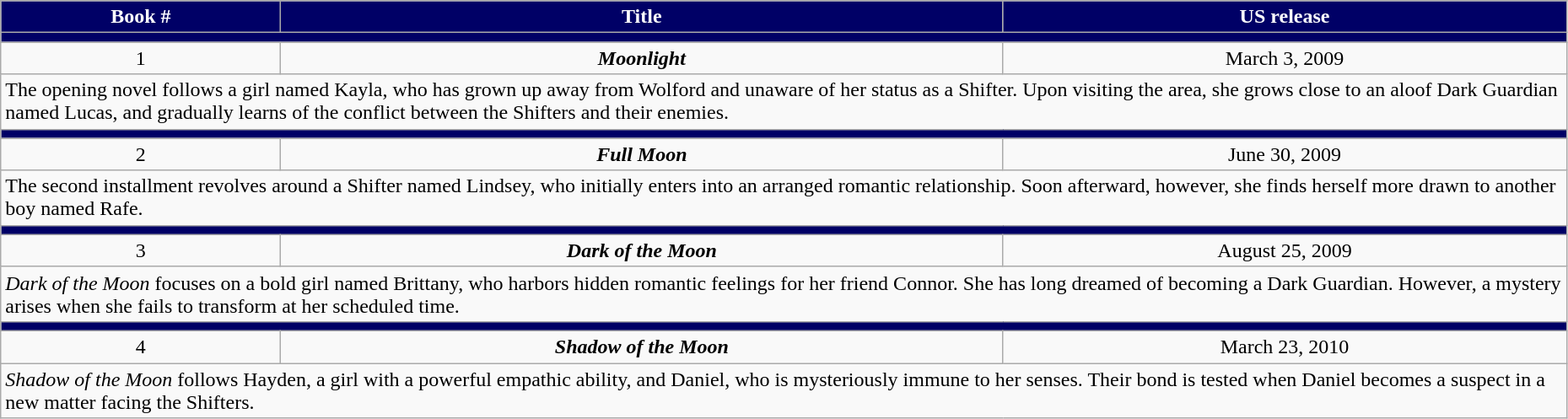<table class="wikitable" style="width:98%; background-color:#FFFFF">
<tr style="color:white">
<th style="background-color: #000066;">Book #</th>
<th style="background-color: #000066;">Title</th>
<th style="background-color: #000066;">US release</th>
</tr>
<tr>
<td colspan="6" bgcolor="#000066"></td>
</tr>
<tr>
<td align="center">1</td>
<td align="center"><strong><em>Moonlight</em></strong></td>
<td align="center">March 3, 2009</td>
</tr>
<tr>
<td colspan="6">The opening novel follows a girl named Kayla, who has grown up away from Wolford and unaware of her status as a Shifter. Upon visiting the area, she grows close to an aloof Dark Guardian named Lucas, and gradually learns of the conflict between the Shifters and their enemies.</td>
</tr>
<tr>
<td colspan="6" bgcolor="#000066"></td>
</tr>
<tr>
<td align="center">2</td>
<td align="center"><strong><em>Full Moon</em></strong></td>
<td align="center">June 30, 2009</td>
</tr>
<tr>
<td colspan="6">The second installment revolves around a Shifter named Lindsey, who initially enters into an arranged romantic relationship. Soon afterward, however, she finds herself more drawn to another boy named Rafe.</td>
</tr>
<tr>
<td colspan="6" bgcolor="#000066"></td>
</tr>
<tr>
<td align="center">3</td>
<td align="center"><strong><em>Dark of the Moon</em></strong></td>
<td align="center">August 25, 2009</td>
</tr>
<tr>
<td colspan="6"><em>Dark of the Moon</em> focuses on a bold girl named Brittany, who harbors hidden romantic feelings for her friend Connor. She has long dreamed of becoming a Dark Guardian. However, a mystery arises when she fails to transform at her scheduled time.</td>
</tr>
<tr>
<td colspan="6" bgcolor="#000066"></td>
</tr>
<tr>
<td align="center">4</td>
<td align="center"><strong><em>Shadow of the Moon</em></strong></td>
<td align="center">March 23, 2010</td>
</tr>
<tr>
<td colspan="6"><em>Shadow of the Moon</em> follows Hayden, a girl with a powerful empathic ability, and Daniel, who is mysteriously immune to her senses. Their bond is tested when Daniel becomes a suspect in a new matter facing the Shifters.</td>
</tr>
</table>
